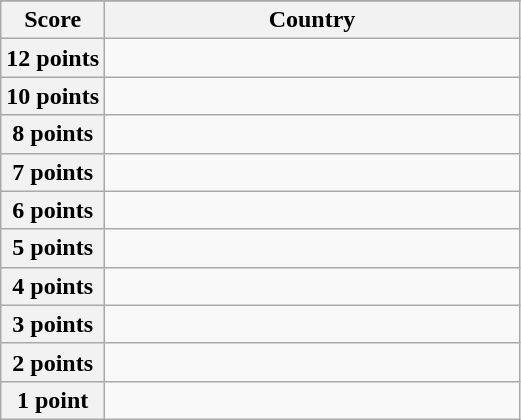<table class="wikitable">
<tr>
</tr>
<tr>
<th scope="col" width="20%">Score</th>
<th scope="col">Country</th>
</tr>
<tr>
<th scope="row">12 points</th>
<td></td>
</tr>
<tr>
<th scope="row">10 points</th>
<td></td>
</tr>
<tr>
<th scope="row">8 points</th>
<td></td>
</tr>
<tr>
<th scope="row">7 points</th>
<td></td>
</tr>
<tr>
<th scope="row">6 points</th>
<td></td>
</tr>
<tr>
<th scope="row">5 points</th>
<td></td>
</tr>
<tr>
<th scope="row">4 points</th>
<td></td>
</tr>
<tr>
<th scope="row">3 points</th>
<td></td>
</tr>
<tr>
<th scope="row">2 points</th>
<td></td>
</tr>
<tr>
<th scope="row">1 point</th>
<td></td>
</tr>
</table>
